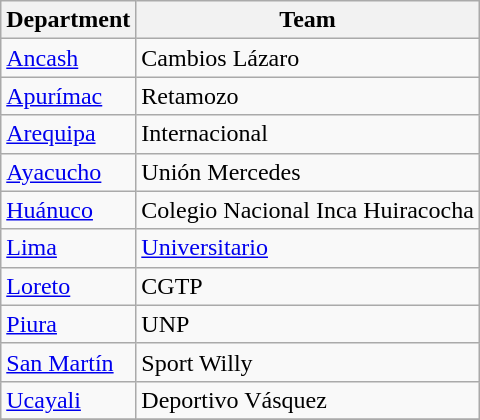<table class="wikitable">
<tr>
<th>Department</th>
<th>Team</th>
</tr>
<tr>
<td><a href='#'>Ancash</a></td>
<td>Cambios Lázaro</td>
</tr>
<tr>
<td><a href='#'>Apurímac</a></td>
<td>Retamozo</td>
</tr>
<tr>
<td><a href='#'>Arequipa</a></td>
<td>Internacional</td>
</tr>
<tr>
<td><a href='#'>Ayacucho</a></td>
<td>Unión Mercedes</td>
</tr>
<tr>
<td><a href='#'>Huánuco</a></td>
<td>Colegio Nacional Inca Huiracocha</td>
</tr>
<tr>
<td><a href='#'>Lima</a></td>
<td><a href='#'>Universitario</a></td>
</tr>
<tr>
<td><a href='#'>Loreto</a></td>
<td>CGTP</td>
</tr>
<tr>
<td><a href='#'>Piura</a></td>
<td>UNP</td>
</tr>
<tr>
<td><a href='#'>San Martín</a></td>
<td>Sport Willy</td>
</tr>
<tr>
<td><a href='#'>Ucayali</a></td>
<td>Deportivo Vásquez</td>
</tr>
<tr>
</tr>
</table>
